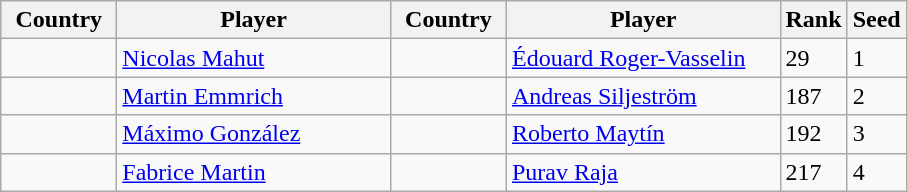<table class="sortable wikitable">
<tr>
<th width="70">Country</th>
<th width="175">Player</th>
<th width="70">Country</th>
<th width="175">Player</th>
<th>Rank</th>
<th>Seed</th>
</tr>
<tr>
<td></td>
<td><a href='#'>Nicolas Mahut</a></td>
<td></td>
<td><a href='#'>Édouard Roger-Vasselin</a></td>
<td>29</td>
<td>1</td>
</tr>
<tr>
<td></td>
<td><a href='#'>Martin Emmrich</a></td>
<td></td>
<td><a href='#'>Andreas Siljeström</a></td>
<td>187</td>
<td>2</td>
</tr>
<tr>
<td></td>
<td><a href='#'>Máximo González</a></td>
<td></td>
<td><a href='#'>Roberto Maytín</a></td>
<td>192</td>
<td>3</td>
</tr>
<tr>
<td></td>
<td><a href='#'>Fabrice Martin</a></td>
<td></td>
<td><a href='#'>Purav Raja</a></td>
<td>217</td>
<td>4</td>
</tr>
</table>
